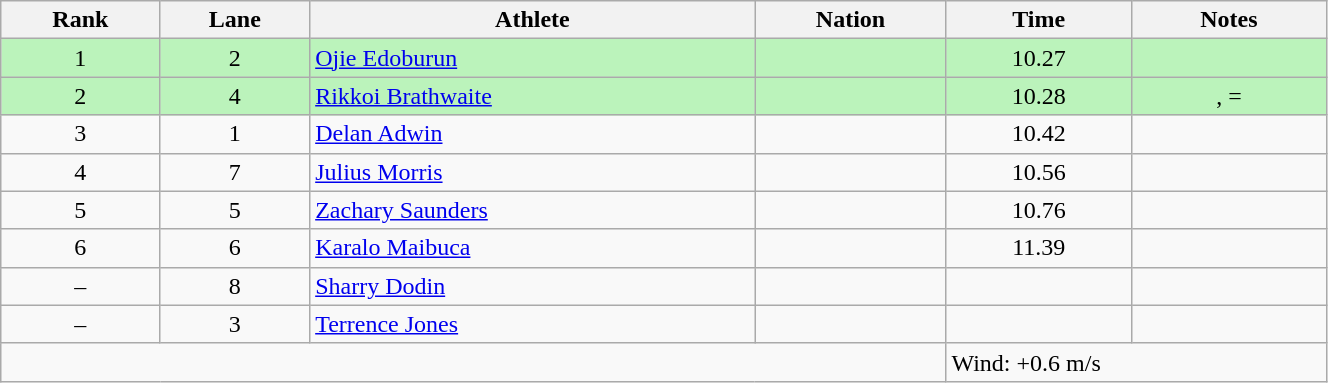<table class="wikitable sortable" style="text-align:center;width: 70%;">
<tr>
<th scope="col">Rank</th>
<th scope="col">Lane</th>
<th scope="col">Athlete</th>
<th scope="col">Nation</th>
<th scope="col">Time</th>
<th scope="col">Notes</th>
</tr>
<tr bgcolor="#bbf3bb">
<td>1</td>
<td>2</td>
<td align=left><a href='#'>Ojie Edoburun</a></td>
<td align=left></td>
<td>10.27</td>
<td></td>
</tr>
<tr bgcolor="#bbf3bb">
<td>2</td>
<td>4</td>
<td align=left><a href='#'>Rikkoi Brathwaite</a></td>
<td align=left></td>
<td>10.28</td>
<td>, =</td>
</tr>
<tr>
<td>3</td>
<td>1</td>
<td align=left><a href='#'>Delan Adwin</a></td>
<td align=left></td>
<td>10.42</td>
<td></td>
</tr>
<tr>
<td>4</td>
<td>7</td>
<td align=left><a href='#'>Julius Morris</a></td>
<td align=left></td>
<td>10.56</td>
<td></td>
</tr>
<tr>
<td>5</td>
<td>5</td>
<td align=left><a href='#'>Zachary Saunders</a></td>
<td align=left></td>
<td>10.76</td>
<td></td>
</tr>
<tr>
<td>6</td>
<td>6</td>
<td align=left><a href='#'>Karalo Maibuca</a></td>
<td align=left></td>
<td>11.39</td>
<td></td>
</tr>
<tr>
<td>–</td>
<td>8</td>
<td align=left><a href='#'>Sharry Dodin</a></td>
<td align=left></td>
<td></td>
<td></td>
</tr>
<tr>
<td>–</td>
<td>3</td>
<td align=left><a href='#'>Terrence Jones</a></td>
<td align=left></td>
<td></td>
<td></td>
</tr>
<tr class="sortbottom">
<td colspan="4"></td>
<td colspan="2" style="text-align:left;">Wind: +0.6 m/s</td>
</tr>
</table>
